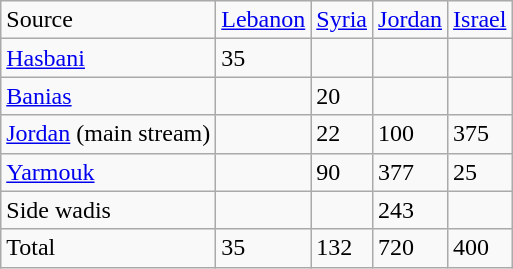<table class="wikitable sortable">
<tr>
<td>Source</td>
<td><a href='#'>Lebanon</a></td>
<td><a href='#'>Syria</a></td>
<td><a href='#'>Jordan</a></td>
<td><a href='#'>Israel</a></td>
</tr>
<tr>
<td><a href='#'>Hasbani</a></td>
<td>35</td>
<td></td>
<td></td>
<td></td>
</tr>
<tr>
<td><a href='#'>Banias</a></td>
<td></td>
<td>20</td>
<td></td>
<td></td>
</tr>
<tr>
<td><a href='#'>Jordan</a> (main stream)</td>
<td></td>
<td>22</td>
<td>100</td>
<td>375</td>
</tr>
<tr>
<td><a href='#'>Yarmouk</a></td>
<td></td>
<td>90</td>
<td>377</td>
<td>25</td>
</tr>
<tr>
<td>Side wadis</td>
<td></td>
<td></td>
<td>243</td>
<td></td>
</tr>
<tr>
<td>Total</td>
<td>35</td>
<td>132</td>
<td>720</td>
<td>400</td>
</tr>
</table>
